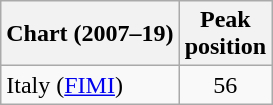<table class="wikitable sortable">
<tr>
<th>Chart (2007–19)</th>
<th>Peak<br>position</th>
</tr>
<tr>
<td>Italy (<a href='#'>FIMI</a>)</td>
<td style="text-align:center;">56</td>
</tr>
</table>
